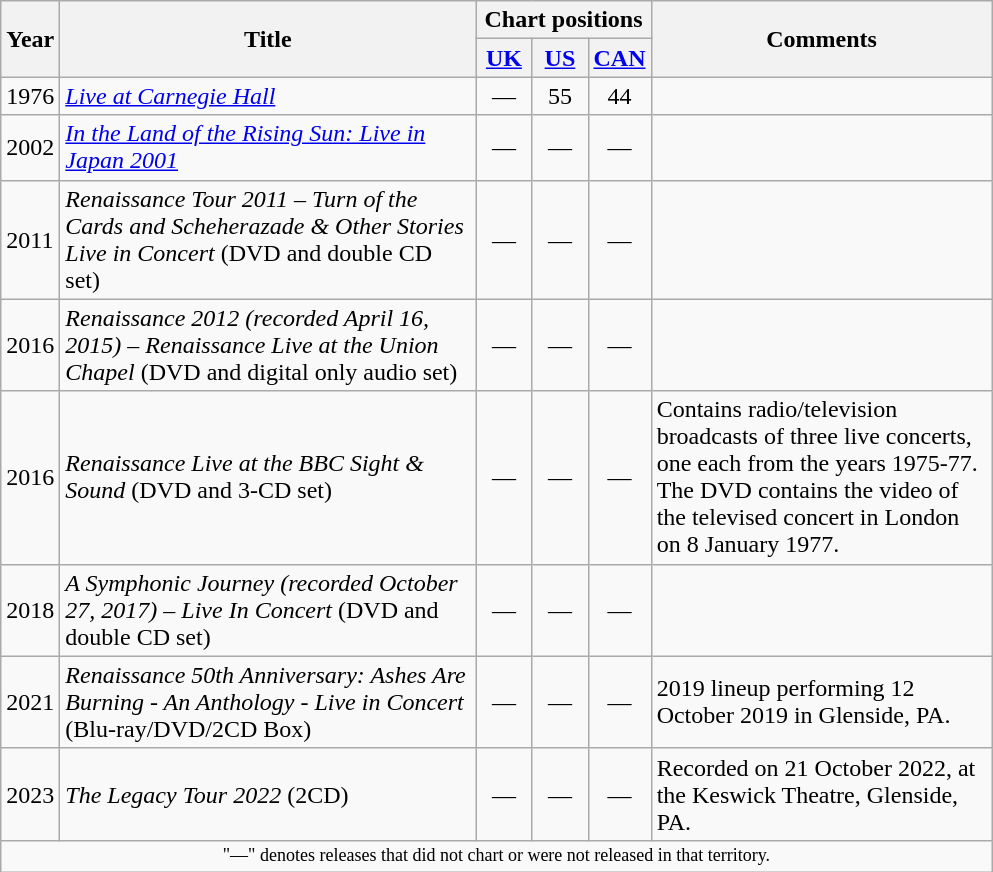<table class="wikitable">
<tr>
<th width="25" rowspan="2">Year</th>
<th width="270" rowspan="2">Title</th>
<th colspan="3">Chart positions</th>
<th width="220" rowspan="2">Comments</th>
</tr>
<tr bgcolor="#dddddd">
<th width="30"><a href='#'>UK</a><br></th>
<th width="30"><a href='#'>US</a><br></th>
<th width="30"><a href='#'>CAN</a><br></th>
</tr>
<tr>
<td>1976</td>
<td><em><a href='#'>Live at Carnegie Hall</a></em></td>
<td align="center" >―</td>
<td align="center" >55</td>
<td align="center" >44</td>
<td></td>
</tr>
<tr>
<td>2002</td>
<td><em><a href='#'>In the Land of the Rising Sun: Live in Japan 2001</a></em></td>
<td align="center" >―</td>
<td align="center" >―</td>
<td align="center" >―</td>
<td></td>
</tr>
<tr>
<td>2011</td>
<td><em>Renaissance Tour 2011 – Turn of the Cards and Scheherazade & Other Stories Live in Concert</em> (DVD and double CD set)</td>
<td align="center" >―</td>
<td align="center" >―</td>
<td align="center" >―</td>
<td></td>
</tr>
<tr>
<td>2016</td>
<td><em>Renaissance 2012 (recorded April 16, 2015) – Renaissance Live at the Union Chapel</em> (DVD and digital only audio set)</td>
<td align="center" >―</td>
<td align="center" >―</td>
<td align="center" >―</td>
<td></td>
</tr>
<tr>
<td>2016</td>
<td><em>Renaissance Live at the BBC Sight & Sound</em> (DVD and 3-CD set)</td>
<td align="center" >―</td>
<td align="center" >―</td>
<td align="center" >―</td>
<td>Contains radio/television broadcasts of three live concerts, one each from the years 1975-77. The DVD contains the video of the televised concert in London on 8 January 1977.</td>
</tr>
<tr>
<td>2018</td>
<td><em>A Symphonic Journey (recorded October 27, 2017) – Live In Concert</em> (DVD and double CD set)</td>
<td align="center" >―</td>
<td align="center" >―</td>
<td align="center" >―</td>
<td></td>
</tr>
<tr>
<td>2021</td>
<td><em>Renaissance 50th Anniversary: Ashes Are Burning - An Anthology - Live in Concert</em> (Blu-ray/DVD/2CD Box)</td>
<td align="center" >―</td>
<td align="center" >―</td>
<td align="center" >―</td>
<td>2019 lineup performing 12 October 2019 in Glenside, PA.</td>
</tr>
<tr>
<td>2023</td>
<td><em>The Legacy Tour 2022</em> (2CD)</td>
<td align="center" >―</td>
<td align="center" >―</td>
<td align="center" >―</td>
<td>Recorded on 21 October 2022, at the Keswick Theatre, Glenside, PA.</td>
</tr>
<tr>
<td colspan="7" style="text-align:center; font-size:9pt;">"―" denotes releases that did not chart or were not released in that territory.</td>
</tr>
</table>
